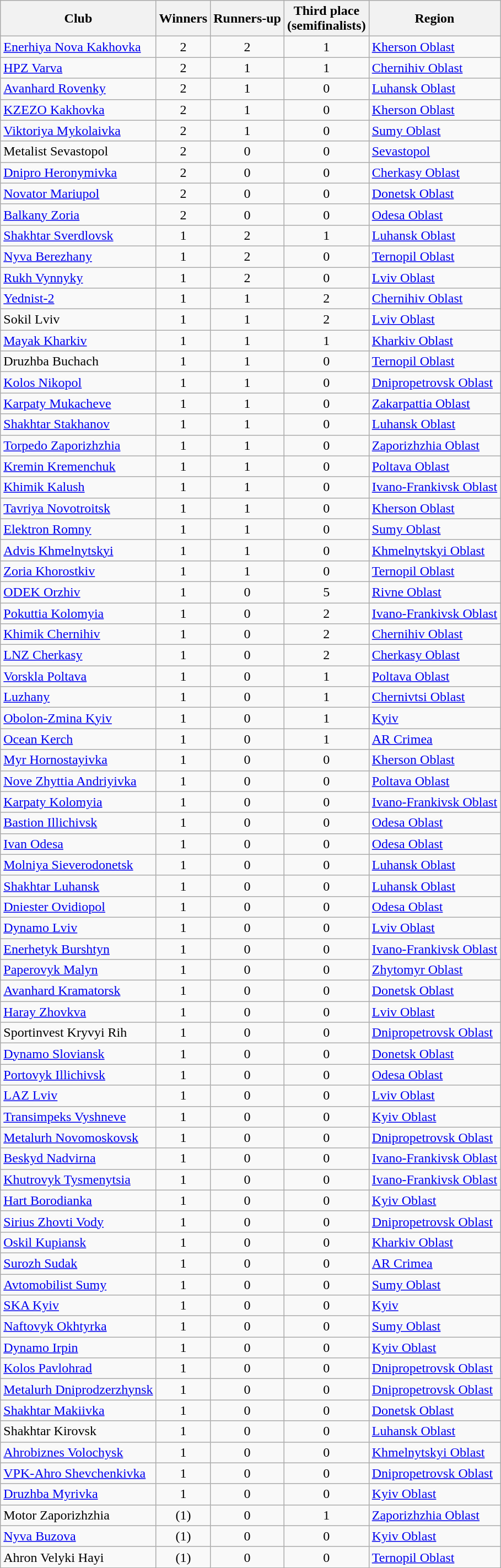<table class="wikitable sortable">
<tr>
<th>Club</th>
<th>Winners</th>
<th>Runners-up</th>
<th>Third place<br>(semifinalists)</th>
<th>Region</th>
</tr>
<tr>
<td><a href='#'>Enerhiya Nova Kakhovka</a></td>
<td align=center>2</td>
<td align=center>2</td>
<td align=center>1</td>
<td><a href='#'>Kherson Oblast</a></td>
</tr>
<tr>
<td><a href='#'>HPZ Varva</a></td>
<td align=center>2</td>
<td align=center>1</td>
<td align=center>1</td>
<td><a href='#'>Chernihiv Oblast</a></td>
</tr>
<tr>
<td><a href='#'>Avanhard Rovenky</a></td>
<td align=center>2</td>
<td align=center>1</td>
<td align=center>0</td>
<td><a href='#'>Luhansk Oblast</a></td>
</tr>
<tr>
<td><a href='#'>KZEZO Kakhovka</a></td>
<td align=center>2</td>
<td align=center>1</td>
<td align=center>0</td>
<td><a href='#'>Kherson Oblast</a></td>
</tr>
<tr>
<td><a href='#'>Viktoriya Mykolaivka</a></td>
<td align=center>2</td>
<td align=center>1</td>
<td align=center>0</td>
<td><a href='#'>Sumy Oblast</a></td>
</tr>
<tr>
<td>Metalist Sevastopol</td>
<td align=center>2</td>
<td align=center>0</td>
<td align=center>0</td>
<td><a href='#'>Sevastopol</a></td>
</tr>
<tr>
<td><a href='#'>Dnipro Heronymivka</a></td>
<td align=center>2</td>
<td align=center>0</td>
<td align=center>0</td>
<td><a href='#'>Cherkasy Oblast</a></td>
</tr>
<tr>
<td><a href='#'>Novator Mariupol</a></td>
<td align=center>2</td>
<td align=center>0</td>
<td align=center>0</td>
<td><a href='#'>Donetsk Oblast</a></td>
</tr>
<tr>
<td><a href='#'>Balkany Zoria</a></td>
<td align=center>2</td>
<td align=center>0</td>
<td align=center>0</td>
<td><a href='#'>Odesa Oblast</a></td>
</tr>
<tr>
<td><a href='#'>Shakhtar Sverdlovsk</a></td>
<td align=center>1</td>
<td align=center>2</td>
<td align=center>1</td>
<td><a href='#'>Luhansk Oblast</a></td>
</tr>
<tr>
<td><a href='#'>Nyva Berezhany</a></td>
<td align=center>1</td>
<td align=center>2</td>
<td align=center>0</td>
<td><a href='#'>Ternopil Oblast</a></td>
</tr>
<tr>
<td><a href='#'>Rukh Vynnyky</a></td>
<td align=center>1</td>
<td align=center>2</td>
<td align=center>0</td>
<td><a href='#'>Lviv Oblast</a></td>
</tr>
<tr>
<td><a href='#'>Yednist-2</a></td>
<td align=center>1</td>
<td align=center>1</td>
<td align=center>2</td>
<td><a href='#'>Chernihiv Oblast</a></td>
</tr>
<tr>
<td>Sokil Lviv</td>
<td align=center>1</td>
<td align=center>1</td>
<td align=center>2</td>
<td><a href='#'>Lviv Oblast</a></td>
</tr>
<tr>
<td><a href='#'>Mayak Kharkiv</a></td>
<td align=center>1</td>
<td align=center>1</td>
<td align=center>1</td>
<td><a href='#'>Kharkiv Oblast</a></td>
</tr>
<tr>
<td>Druzhba Buchach</td>
<td align=center>1</td>
<td align=center>1</td>
<td align=center>0</td>
<td><a href='#'>Ternopil Oblast</a></td>
</tr>
<tr>
<td><a href='#'>Kolos Nikopol</a></td>
<td align=center>1</td>
<td align=center>1</td>
<td align=center>0</td>
<td><a href='#'>Dnipropetrovsk Oblast</a></td>
</tr>
<tr>
<td><a href='#'>Karpaty Mukacheve</a></td>
<td align=center>1</td>
<td align=center>1</td>
<td align=center>0</td>
<td><a href='#'>Zakarpattia Oblast</a></td>
</tr>
<tr>
<td><a href='#'>Shakhtar Stakhanov</a></td>
<td align=center>1</td>
<td align=center>1</td>
<td align=center>0</td>
<td><a href='#'>Luhansk Oblast</a></td>
</tr>
<tr>
<td><a href='#'>Torpedo Zaporizhzhia</a></td>
<td align=center>1</td>
<td align=center>1</td>
<td align=center>0</td>
<td><a href='#'>Zaporizhzhia Oblast</a></td>
</tr>
<tr>
<td><a href='#'>Kremin Kremenchuk</a></td>
<td align=center>1</td>
<td align=center>1</td>
<td align=center>0</td>
<td><a href='#'>Poltava Oblast</a></td>
</tr>
<tr>
<td><a href='#'>Khimik Kalush</a></td>
<td align=center>1</td>
<td align=center>1</td>
<td align=center>0</td>
<td><a href='#'>Ivano-Frankivsk Oblast</a></td>
</tr>
<tr>
<td><a href='#'>Tavriya Novotroitsk</a></td>
<td align=center>1</td>
<td align=center>1</td>
<td align=center>0</td>
<td><a href='#'>Kherson Oblast</a></td>
</tr>
<tr>
<td><a href='#'>Elektron Romny</a></td>
<td align=center>1</td>
<td align=center>1</td>
<td align=center>0</td>
<td><a href='#'>Sumy Oblast</a></td>
</tr>
<tr>
<td><a href='#'>Advis Khmelnytskyi</a></td>
<td align=center>1</td>
<td align=center>1</td>
<td align=center>0</td>
<td><a href='#'>Khmelnytskyi Oblast</a></td>
</tr>
<tr>
<td><a href='#'>Zoria Khorostkiv</a></td>
<td align=center>1</td>
<td align=center>1</td>
<td align=center>0</td>
<td><a href='#'>Ternopil Oblast</a></td>
</tr>
<tr>
<td><a href='#'>ODEK Orzhiv</a></td>
<td align=center>1</td>
<td align=center>0</td>
<td align=center>5</td>
<td><a href='#'>Rivne Oblast</a></td>
</tr>
<tr>
<td><a href='#'>Pokuttia Kolomyia</a></td>
<td align=center>1</td>
<td align=center>0</td>
<td align=center>2</td>
<td><a href='#'>Ivano-Frankivsk Oblast</a></td>
</tr>
<tr>
<td><a href='#'>Khimik Chernihiv</a></td>
<td align=center>1</td>
<td align=center>0</td>
<td align=center>2</td>
<td><a href='#'>Chernihiv Oblast</a></td>
</tr>
<tr>
<td><a href='#'>LNZ Cherkasy</a></td>
<td align=center>1</td>
<td align=center>0</td>
<td align=center>2</td>
<td><a href='#'>Cherkasy Oblast</a></td>
</tr>
<tr>
<td><a href='#'>Vorskla Poltava</a></td>
<td align=center>1</td>
<td align=center>0</td>
<td align=center>1</td>
<td><a href='#'>Poltava Oblast</a></td>
</tr>
<tr>
<td><a href='#'>Luzhany</a></td>
<td align=center>1</td>
<td align=center>0</td>
<td align=center>1</td>
<td><a href='#'>Chernivtsi Oblast</a></td>
</tr>
<tr>
<td><a href='#'>Obolon-Zmina Kyiv</a></td>
<td align=center>1</td>
<td align=center>0</td>
<td align=center>1</td>
<td><a href='#'>Kyiv</a></td>
</tr>
<tr>
<td><a href='#'>Ocean Kerch</a></td>
<td align=center>1</td>
<td align=center>0</td>
<td align=center>1</td>
<td><a href='#'>AR Crimea</a></td>
</tr>
<tr>
<td><a href='#'>Myr Hornostayivka</a></td>
<td align=center>1</td>
<td align=center>0</td>
<td align=center>0</td>
<td><a href='#'>Kherson Oblast</a></td>
</tr>
<tr>
<td><a href='#'>Nove Zhyttia Andriyivka</a></td>
<td align=center>1</td>
<td align=center>0</td>
<td align=center>0</td>
<td><a href='#'>Poltava Oblast</a></td>
</tr>
<tr>
<td><a href='#'>Karpaty Kolomyia</a></td>
<td align=center>1</td>
<td align=center>0</td>
<td align=center>0</td>
<td><a href='#'>Ivano-Frankivsk Oblast</a></td>
</tr>
<tr>
<td><a href='#'>Bastion Illichivsk</a></td>
<td align=center>1</td>
<td align=center>0</td>
<td align=center>0</td>
<td><a href='#'>Odesa Oblast</a></td>
</tr>
<tr>
<td><a href='#'>Ivan Odesa</a></td>
<td align=center>1</td>
<td align=center>0</td>
<td align=center>0</td>
<td><a href='#'>Odesa Oblast</a></td>
</tr>
<tr>
<td><a href='#'>Molniya Sieverodonetsk</a></td>
<td align=center>1</td>
<td align=center>0</td>
<td align=center>0</td>
<td><a href='#'>Luhansk Oblast</a></td>
</tr>
<tr>
<td><a href='#'>Shakhtar Luhansk</a></td>
<td align=center>1</td>
<td align=center>0</td>
<td align=center>0</td>
<td><a href='#'>Luhansk Oblast</a></td>
</tr>
<tr>
<td><a href='#'>Dniester Ovidiopol</a></td>
<td align=center>1</td>
<td align=center>0</td>
<td align=center>0</td>
<td><a href='#'>Odesa Oblast</a></td>
</tr>
<tr>
<td><a href='#'>Dynamo Lviv</a></td>
<td align=center>1</td>
<td align=center>0</td>
<td align=center>0</td>
<td><a href='#'>Lviv Oblast</a></td>
</tr>
<tr>
<td><a href='#'>Enerhetyk Burshtyn</a></td>
<td align=center>1</td>
<td align=center>0</td>
<td align=center>0</td>
<td><a href='#'>Ivano-Frankivsk Oblast</a></td>
</tr>
<tr>
<td><a href='#'>Paperovyk Malyn</a></td>
<td align=center>1</td>
<td align=center>0</td>
<td align=center>0</td>
<td><a href='#'>Zhytomyr Oblast</a></td>
</tr>
<tr>
<td><a href='#'>Avanhard Kramatorsk</a></td>
<td align=center>1</td>
<td align=center>0</td>
<td align=center>0</td>
<td><a href='#'>Donetsk Oblast</a></td>
</tr>
<tr>
<td><a href='#'>Haray Zhovkva</a></td>
<td align=center>1</td>
<td align=center>0</td>
<td align=center>0</td>
<td><a href='#'>Lviv Oblast</a></td>
</tr>
<tr>
<td>Sportinvest Kryvyi Rih</td>
<td align=center>1</td>
<td align=center>0</td>
<td align=center>0</td>
<td><a href='#'>Dnipropetrovsk Oblast</a></td>
</tr>
<tr>
<td><a href='#'>Dynamo Sloviansk</a></td>
<td align=center>1</td>
<td align=center>0</td>
<td align=center>0</td>
<td><a href='#'>Donetsk Oblast</a></td>
</tr>
<tr>
<td><a href='#'>Portovyk Illichivsk</a></td>
<td align=center>1</td>
<td align=center>0</td>
<td align=center>0</td>
<td><a href='#'>Odesa Oblast</a></td>
</tr>
<tr>
<td><a href='#'>LAZ Lviv</a></td>
<td align=center>1</td>
<td align=center>0</td>
<td align=center>0</td>
<td><a href='#'>Lviv Oblast</a></td>
</tr>
<tr>
<td><a href='#'>Transimpeks Vyshneve</a></td>
<td align=center>1</td>
<td align=center>0</td>
<td align=center>0</td>
<td><a href='#'>Kyiv Oblast</a></td>
</tr>
<tr>
<td><a href='#'>Metalurh Novomoskovsk</a></td>
<td align=center>1</td>
<td align=center>0</td>
<td align=center>0</td>
<td><a href='#'>Dnipropetrovsk Oblast</a></td>
</tr>
<tr>
<td><a href='#'>Beskyd Nadvirna</a></td>
<td align=center>1</td>
<td align=center>0</td>
<td align=center>0</td>
<td><a href='#'>Ivano-Frankivsk Oblast</a></td>
</tr>
<tr>
<td><a href='#'>Khutrovyk Tysmenytsia</a></td>
<td align=center>1</td>
<td align=center>0</td>
<td align=center>0</td>
<td><a href='#'>Ivano-Frankivsk Oblast</a></td>
</tr>
<tr>
<td><a href='#'>Hart Borodianka</a></td>
<td align=center>1</td>
<td align=center>0</td>
<td align=center>0</td>
<td><a href='#'>Kyiv Oblast</a></td>
</tr>
<tr>
<td><a href='#'>Sirius Zhovti Vody</a></td>
<td align=center>1</td>
<td align=center>0</td>
<td align=center>0</td>
<td><a href='#'>Dnipropetrovsk Oblast</a></td>
</tr>
<tr>
<td><a href='#'>Oskil Kupiansk</a></td>
<td align=center>1</td>
<td align=center>0</td>
<td align=center>0</td>
<td><a href='#'>Kharkiv Oblast</a></td>
</tr>
<tr>
<td><a href='#'>Surozh Sudak</a></td>
<td align=center>1</td>
<td align=center>0</td>
<td align=center>0</td>
<td><a href='#'>AR Crimea</a></td>
</tr>
<tr>
<td><a href='#'>Avtomobilist Sumy</a></td>
<td align=center>1</td>
<td align=center>0</td>
<td align=center>0</td>
<td><a href='#'>Sumy Oblast</a></td>
</tr>
<tr>
<td><a href='#'>SKA Kyiv</a></td>
<td align=center>1</td>
<td align=center>0</td>
<td align=center>0</td>
<td><a href='#'>Kyiv</a></td>
</tr>
<tr>
<td><a href='#'>Naftovyk Okhtyrka</a></td>
<td align=center>1</td>
<td align=center>0</td>
<td align=center>0</td>
<td><a href='#'>Sumy Oblast</a></td>
</tr>
<tr>
<td><a href='#'>Dynamo Irpin</a></td>
<td align=center>1</td>
<td align=center>0</td>
<td align=center>0</td>
<td><a href='#'>Kyiv Oblast</a></td>
</tr>
<tr>
<td><a href='#'>Kolos Pavlohrad</a></td>
<td align=center>1</td>
<td align=center>0</td>
<td align=center>0</td>
<td><a href='#'>Dnipropetrovsk Oblast</a></td>
</tr>
<tr>
<td><a href='#'>Metalurh Dniprodzerzhynsk</a></td>
<td align=center>1</td>
<td align=center>0</td>
<td align=center>0</td>
<td><a href='#'>Dnipropetrovsk Oblast</a></td>
</tr>
<tr>
<td><a href='#'>Shakhtar Makiivka</a></td>
<td align=center>1</td>
<td align=center>0</td>
<td align=center>0</td>
<td><a href='#'>Donetsk Oblast</a></td>
</tr>
<tr>
<td>Shakhtar Kirovsk</td>
<td align=center>1</td>
<td align=center>0</td>
<td align=center>0</td>
<td><a href='#'>Luhansk Oblast</a></td>
</tr>
<tr>
<td><a href='#'>Ahrobiznes Volochysk</a></td>
<td align=center>1</td>
<td align=center>0</td>
<td align=center>0</td>
<td><a href='#'>Khmelnytskyi Oblast</a></td>
</tr>
<tr>
<td><a href='#'>VPK-Ahro Shevchenkivka</a></td>
<td align=center>1</td>
<td align=center>0</td>
<td align=center>0</td>
<td><a href='#'>Dnipropetrovsk Oblast</a></td>
</tr>
<tr>
<td><a href='#'>Druzhba Myrivka</a></td>
<td align=center>1</td>
<td align=center>0</td>
<td align=center>0</td>
<td><a href='#'>Kyiv Oblast</a></td>
</tr>
<tr>
<td>Motor Zaporizhzhia</td>
<td align=center>(1)</td>
<td align=center>0</td>
<td align=center>1</td>
<td><a href='#'>Zaporizhzhia Oblast</a></td>
</tr>
<tr>
<td><a href='#'>Nyva Buzova</a></td>
<td align=center>(1)</td>
<td align=center>0</td>
<td align=center>0</td>
<td><a href='#'>Kyiv Oblast</a></td>
</tr>
<tr>
<td>Ahron Velyki Hayi</td>
<td align=center>(1)</td>
<td align=center>0</td>
<td align=center>0</td>
<td><a href='#'>Ternopil Oblast</a></td>
</tr>
</table>
